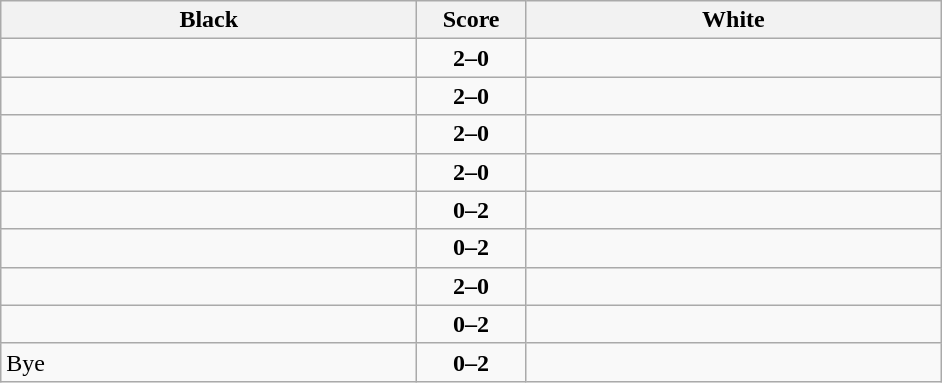<table class="wikitable" style="text-align: center;">
<tr>
<th align="right" width="270">Black</th>
<th width="65">Score</th>
<th align="left" width="270">White</th>
</tr>
<tr>
<td align=left><strong><br></strong></td>
<td align=center><strong>2–0</strong></td>
<td align=left><br></td>
</tr>
<tr>
<td align=left><strong><br></strong></td>
<td align=center><strong>2–0</strong></td>
<td align=left><br></td>
</tr>
<tr>
<td align=left><strong><br></strong></td>
<td align=center><strong>2–0</strong></td>
<td align=left><br></td>
</tr>
<tr>
<td align=left><strong><br></strong></td>
<td align=center><strong>2–0</strong></td>
<td align=left><br></td>
</tr>
<tr>
<td align=left><br></td>
<td align=center><strong>0–2</strong></td>
<td align=left><strong><br></strong></td>
</tr>
<tr>
<td align=left><br></td>
<td align=center><strong>0–2</strong></td>
<td align=left><strong><br></strong></td>
</tr>
<tr>
<td align=left><strong><br></strong></td>
<td align=center><strong>2–0</strong></td>
<td align=left><br></td>
</tr>
<tr>
<td align=left><br></td>
<td align=center><strong>0–2</strong></td>
<td align=left><strong><br></strong></td>
</tr>
<tr>
<td align=left>Bye</td>
<td align=center><strong>0–2</strong></td>
<td align=left><strong><br></strong></td>
</tr>
</table>
